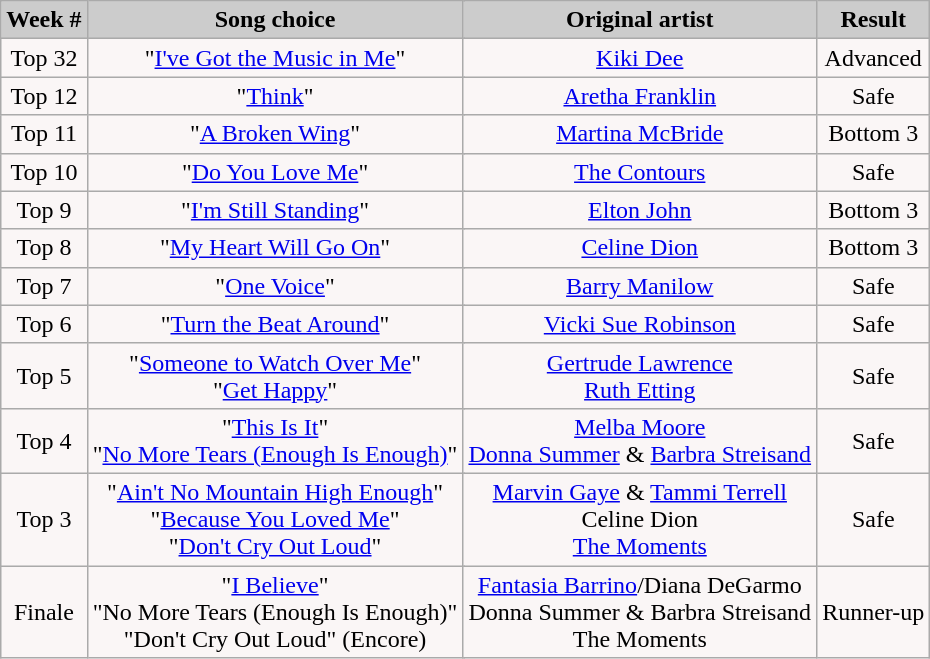<table class="wikitable">
<tr style="text-align:Center; background:#ccc;">
<td colspan="100"><strong>Week #</strong></td>
<td colspan="100"><strong>Song choice</strong></td>
<td colspan="100"><strong>Original artist</strong></td>
<td colspan="100"><strong>Result</strong></td>
</tr>
<tr style="text-align:center; background:#faf6f6;">
<td colspan="100">Top 32</td>
<td colspan="100">"<a href='#'>I've Got the Music in Me</a>"</td>
<td colspan="100"><a href='#'>Kiki Dee</a></td>
<td colspan="100">Advanced</td>
</tr>
<tr>
<td colspan="100"  style="text-align:center; background:#faf6f6;">Top 12</td>
<td colspan="100"  style="text-align:center; background:#faf6f6;">"<a href='#'>Think</a>"</td>
<td colspan="100"  style="text-align:center; background:#faf6f6;"><a href='#'>Aretha Franklin</a></td>
<td colspan="100"  style="text-align:center; background:#faf6f6;">Safe</td>
</tr>
<tr style="text-align:center; background:#faf6f6;">
<td colspan="100">Top 11</td>
<td colspan="100">"<a href='#'>A Broken Wing</a>"</td>
<td colspan="100"><a href='#'>Martina McBride</a></td>
<td colspan="100">Bottom 3</td>
</tr>
<tr style="text-align:center; background:#faf6f6;">
<td colspan="100">Top 10</td>
<td colspan="100">"<a href='#'>Do You Love Me</a>"</td>
<td colspan="100"><a href='#'>The Contours</a></td>
<td colspan="100">Safe</td>
</tr>
<tr style="text-align:center; background:#faf6f6;">
<td colspan="100">Top 9</td>
<td colspan="100">"<a href='#'>I'm Still Standing</a>"</td>
<td colspan="100"><a href='#'>Elton John</a></td>
<td colspan="100">Bottom 3</td>
</tr>
<tr style="text-align:center; background:#faf6f6;">
<td colspan="100">Top 8</td>
<td colspan="100">"<a href='#'>My Heart Will Go On</a>"</td>
<td colspan="100"><a href='#'>Celine Dion</a></td>
<td colspan="100">Bottom 3</td>
</tr>
<tr>
<td colspan="100"  style="text-align:center; background:#faf6f6;">Top 7</td>
<td colspan="100"  style="text-align:center; background:#faf6f6;">"<a href='#'>One Voice</a>"</td>
<td colspan="100"  style="text-align:center; background:#faf6f6;"><a href='#'>Barry Manilow</a></td>
<td colspan="100"  style="text-align:center; background:#faf6f6;">Safe</td>
</tr>
<tr style="text-align:center; background:#faf6f6;">
<td colspan="100">Top 6</td>
<td colspan="100">"<a href='#'>Turn the Beat Around</a>"</td>
<td colspan="100"><a href='#'>Vicki Sue Robinson</a></td>
<td colspan="100">Safe</td>
</tr>
<tr>
<td colspan="100"  style="text-align:center; background:#faf6f6;">Top 5</td>
<td colspan="100"  style="text-align:center; background:#faf6f6;">"<a href='#'>Someone to Watch Over Me</a>"<br>"<a href='#'>Get Happy</a>"</td>
<td colspan="100"  style="text-align:center; background:#faf6f6;"><a href='#'>Gertrude Lawrence</a><br><a href='#'>Ruth Etting</a></td>
<td colspan="100"  style="text-align:center; background:#faf6f6;">Safe</td>
</tr>
<tr>
<td colspan="100"  style="text-align:center; background:#faf6f6;">Top 4</td>
<td colspan="100"  style="text-align:center; background:#faf6f6;">"<a href='#'>This Is It</a>"<br>"<a href='#'>No More Tears (Enough Is Enough)</a>"</td>
<td colspan="100"  style="text-align:center; background:#faf6f6;"><a href='#'>Melba Moore</a><br><a href='#'>Donna Summer</a> & <a href='#'>Barbra Streisand</a></td>
<td colspan="100"  style="text-align:center; background:#faf6f6;">Safe</td>
</tr>
<tr>
<td colspan="100"  style="text-align:center; background:#faf6f6;">Top 3</td>
<td colspan="100"  style="text-align:center; background:#faf6f6;">"<a href='#'>Ain't No Mountain High Enough</a>"<br>"<a href='#'>Because You Loved Me</a>"<br>"<a href='#'>Don't Cry Out Loud</a>"</td>
<td colspan="100"  style="text-align:center; background:#faf6f6;"><a href='#'>Marvin Gaye</a> & <a href='#'>Tammi Terrell</a><br>Celine Dion<br><a href='#'>The Moments</a></td>
<td colspan="100"  style="text-align:center; background:#faf6f6;">Safe</td>
</tr>
<tr>
<td colspan="100"  style="text-align:center; background:#faf6f6;">Finale</td>
<td colspan="100"  style="text-align:center; background:#faf6f6;">"<a href='#'>I Believe</a>"<br> "No More Tears (Enough Is Enough)"<br>"Don't Cry Out Loud" (Encore)</td>
<td colspan="100"  style="text-align:center; background:#faf6f6;"><a href='#'>Fantasia Barrino</a>/Diana DeGarmo<br>Donna Summer & Barbra Streisand<br>The Moments</td>
<td colspan="100"  style="text-align:center; background:#faf6f6;">Runner-up</td>
</tr>
</table>
